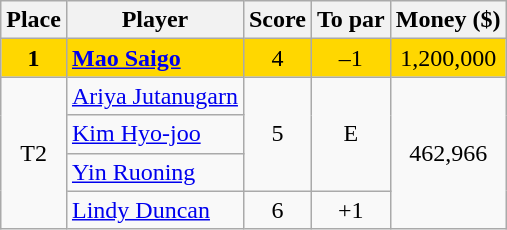<table class=wikitable style="text-align:center">
<tr>
<th>Place</th>
<th>Player</th>
<th>Score</th>
<th>To par</th>
<th>Money ($)</th>
</tr>
<tr style="background:gold">
<td><strong>1</strong></td>
<td align=left> <strong><a href='#'>Mao Saigo</a></strong></td>
<td>4</td>
<td>–1</td>
<td>1,200,000</td>
</tr>
<tr>
<td rowspan=4>T2</td>
<td align=left> <a href='#'>Ariya Jutanugarn</a></td>
<td rowspan=3>5</td>
<td rowspan=3>E</td>
<td rowspan=4>462,966</td>
</tr>
<tr>
<td align=left> <a href='#'>Kim Hyo-joo</a></td>
</tr>
<tr>
<td align=left> <a href='#'>Yin Ruoning</a></td>
</tr>
<tr>
<td align=left> <a href='#'>Lindy Duncan</a></td>
<td>6</td>
<td>+1</td>
</tr>
</table>
